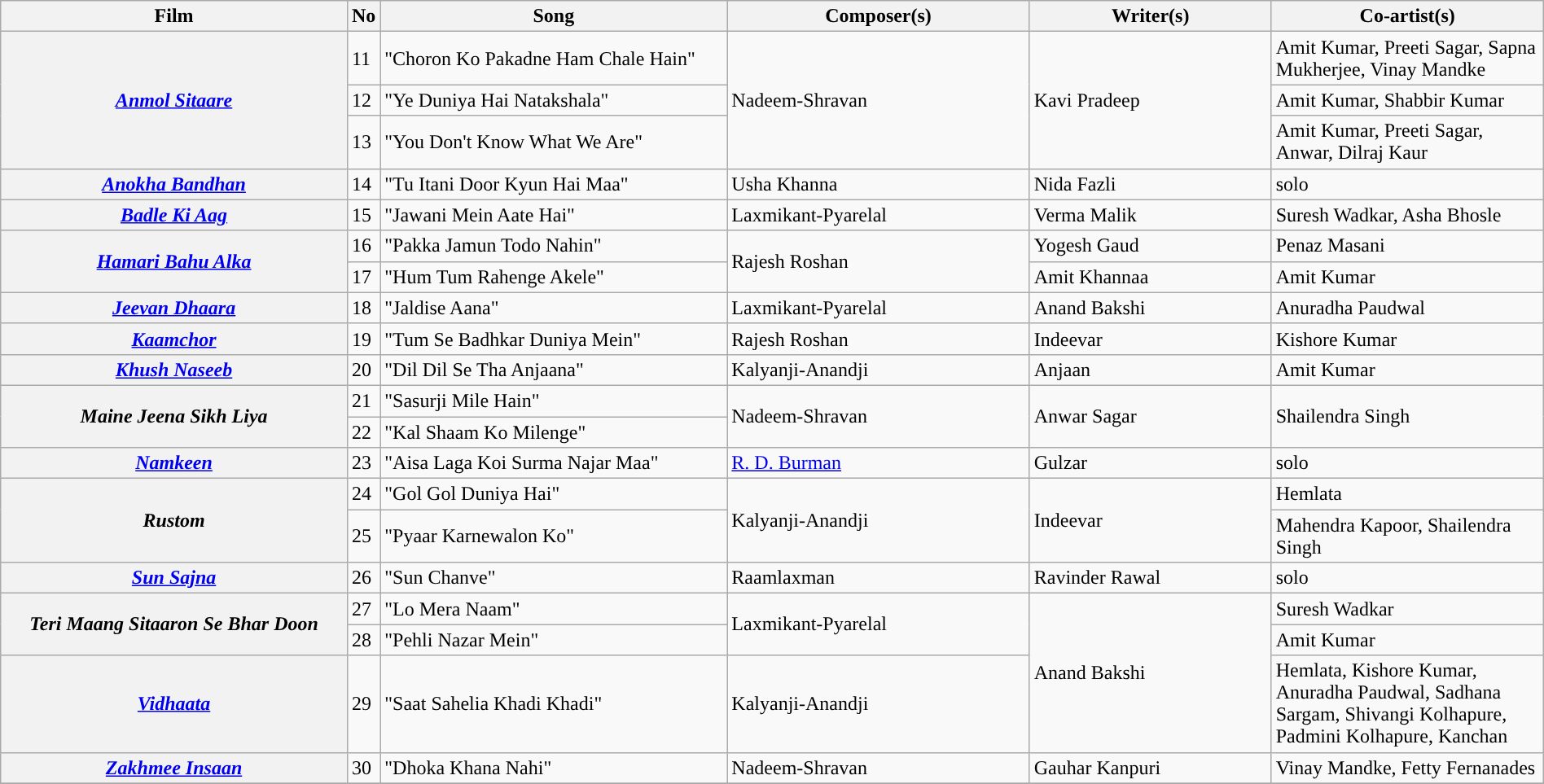<table class="wikitable plainrowheaders" width="100%" textcolor:#000;">
<tr style="background:#b0e0e66;">
<th scope="col" width=23%><strong>Film</strong></th>
<th><strong>No</strong></th>
<th scope="col" width=23%><strong>Song</strong></th>
<th scope="col" width=20%><strong>Composer(s)</strong></th>
<th scope="col" width=16%><strong>Writer(s)</strong></th>
<th scope="col" width=18%><strong>Co-artist(s)</strong></th>
</tr>
<tr>
<th rowspan="3"><em><a href='#'>Anmol Sitaare</a></em></th>
<td>11</td>
<td>"Choron Ko Pakadne Ham Chale Hain"</td>
<td rowspan="3">Nadeem-Shravan</td>
<td rowspan="3">Kavi Pradeep</td>
<td>Amit Kumar, Preeti Sagar, Sapna Mukherjee, Vinay Mandke</td>
</tr>
<tr>
<td>12</td>
<td>"Ye Duniya Hai Natakshala"</td>
<td>Amit Kumar, Shabbir Kumar</td>
</tr>
<tr>
<td>13</td>
<td>"You Don't Know What We Are"</td>
<td>Amit Kumar, Preeti Sagar, Anwar, Dilraj Kaur</td>
</tr>
<tr>
<th><em><a href='#'>Anokha Bandhan</a></em></th>
<td>14</td>
<td>"Tu Itani Door Kyun Hai Maa"</td>
<td>Usha Khanna</td>
<td>Nida Fazli</td>
<td>solo</td>
</tr>
<tr>
<th><em><a href='#'>Badle Ki Aag</a></em></th>
<td>15</td>
<td>"Jawani Mein Aate Hai"</td>
<td>Laxmikant-Pyarelal</td>
<td>Verma Malik</td>
<td>Suresh Wadkar, Asha Bhosle</td>
</tr>
<tr>
<th rowspan="2"><em><a href='#'>Hamari Bahu Alka</a></em></th>
<td>16</td>
<td>"Pakka Jamun Todo Nahin"</td>
<td rowspan="2">Rajesh Roshan</td>
<td>Yogesh Gaud</td>
<td>Penaz Masani</td>
</tr>
<tr>
<td>17</td>
<td>"Hum Tum Rahenge Akele"</td>
<td>Amit Khannaa</td>
<td>Amit Kumar</td>
</tr>
<tr>
<th><em><a href='#'>Jeevan Dhaara</a></em></th>
<td>18</td>
<td>"Jaldise Aana"</td>
<td>Laxmikant-Pyarelal</td>
<td>Anand Bakshi</td>
<td>Anuradha Paudwal</td>
</tr>
<tr>
<th><em><a href='#'>Kaamchor</a></em></th>
<td>19</td>
<td>"Tum Se Badhkar Duniya Mein"</td>
<td>Rajesh Roshan</td>
<td>Indeevar</td>
<td>Kishore Kumar</td>
</tr>
<tr>
<th><em><a href='#'>Khush Naseeb</a></em></th>
<td>20</td>
<td>"Dil Dil Se Tha Anjaana"</td>
<td>Kalyanji-Anandji</td>
<td>Anjaan</td>
<td>Amit Kumar</td>
</tr>
<tr>
<th rowspan=2><em>Maine Jeena Sikh Liya</em></th>
<td>21</td>
<td>"Sasurji Mile Hain"</td>
<td rowspan=2>Nadeem-Shravan</td>
<td rowspan=2>Anwar Sagar</td>
<td rowspan=2>Shailendra Singh</td>
</tr>
<tr>
<td>22</td>
<td>"Kal Shaam Ko Milenge"</td>
</tr>
<tr>
<th><em><a href='#'>Namkeen</a></em></th>
<td>23</td>
<td>"Aisa Laga Koi Surma Najar Maa"</td>
<td><a href='#'>R. D. Burman</a></td>
<td>Gulzar</td>
<td>solo</td>
</tr>
<tr>
<th rowspan=2><em>Rustom</em></th>
<td>24</td>
<td>"Gol Gol Duniya Hai"</td>
<td rowspan=2>Kalyanji-Anandji</td>
<td rowspan=2>Indeevar</td>
<td>Hemlata</td>
</tr>
<tr>
<td>25</td>
<td>"Pyaar Karnewalon Ko"</td>
<td>Mahendra Kapoor, Shailendra Singh</td>
</tr>
<tr>
<th><em><a href='#'>Sun Sajna</a></em></th>
<td>26</td>
<td>"Sun Chanve"</td>
<td>Raamlaxman</td>
<td>Ravinder Rawal</td>
<td>solo</td>
</tr>
<tr>
<th rowspan=2><em>Teri Maang Sitaaron Se Bhar Doon</em></th>
<td>27</td>
<td>"Lo Mera Naam"</td>
<td rowspan=2>Laxmikant-Pyarelal</td>
<td rowspan=3>Anand Bakshi</td>
<td>Suresh Wadkar</td>
</tr>
<tr>
<td>28</td>
<td>"Pehli Nazar Mein"</td>
<td>Amit Kumar</td>
</tr>
<tr>
<th><em><a href='#'>Vidhaata</a></em></th>
<td>29</td>
<td>"Saat Sahelia Khadi Khadi"</td>
<td>Kalyanji-Anandji</td>
<td>Hemlata, Kishore Kumar, Anuradha Paudwal, Sadhana Sargam, Shivangi Kolhapure, Padmini Kolhapure, Kanchan</td>
</tr>
<tr>
<th><em><a href='#'>Zakhmee Insaan</a></em></th>
<td>30</td>
<td>"Dhoka Khana Nahi"</td>
<td>Nadeem-Shravan</td>
<td>Gauhar Kanpuri</td>
<td>Vinay Mandke, Fetty Fernanades</td>
</tr>
<tr>
</tr>
</table>
